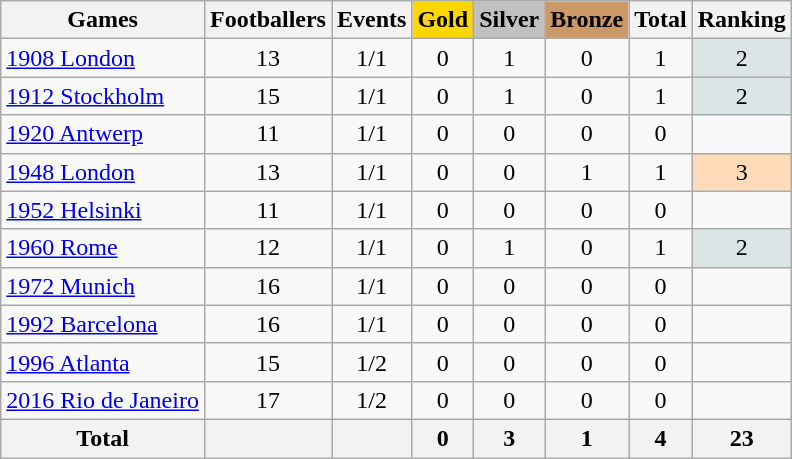<table class="wikitable sortable" style="text-align:center">
<tr>
<th>Games</th>
<th>Footballers</th>
<th>Events</th>
<th style="background-color:gold;">Gold</th>
<th style="background-color:silver;">Silver</th>
<th style="background-color:#c96;">Bronze</th>
<th>Total</th>
<th>Ranking</th>
</tr>
<tr>
<td align=left><a href='#'>1908 London</a></td>
<td>13</td>
<td>1/1</td>
<td>0</td>
<td>1</td>
<td>0</td>
<td>1</td>
<td bgcolor=dce5e5>2</td>
</tr>
<tr>
<td align=left><a href='#'>1912 Stockholm</a></td>
<td>15</td>
<td>1/1</td>
<td>0</td>
<td>1</td>
<td>0</td>
<td>1</td>
<td bgcolor=dce5e5>2</td>
</tr>
<tr>
<td align=left><a href='#'>1920 Antwerp</a></td>
<td>11</td>
<td>1/1</td>
<td>0</td>
<td>0</td>
<td>0</td>
<td>0</td>
<td></td>
</tr>
<tr>
<td align=left><a href='#'>1948 London</a></td>
<td>13</td>
<td>1/1</td>
<td>0</td>
<td>0</td>
<td>1</td>
<td>1</td>
<td bgcolor=ffdab9>3</td>
</tr>
<tr>
<td align=left><a href='#'>1952 Helsinki</a></td>
<td>11</td>
<td>1/1</td>
<td>0</td>
<td>0</td>
<td>0</td>
<td>0</td>
<td></td>
</tr>
<tr>
<td align=left><a href='#'>1960 Rome</a></td>
<td>12</td>
<td>1/1</td>
<td>0</td>
<td>1</td>
<td>0</td>
<td>1</td>
<td bgcolor=dce5e5>2</td>
</tr>
<tr>
<td align=left><a href='#'>1972 Munich</a></td>
<td>16</td>
<td>1/1</td>
<td>0</td>
<td>0</td>
<td>0</td>
<td>0</td>
<td></td>
</tr>
<tr>
<td align=left><a href='#'>1992 Barcelona</a></td>
<td>16</td>
<td>1/1</td>
<td>0</td>
<td>0</td>
<td>0</td>
<td>0</td>
<td></td>
</tr>
<tr>
<td align=left><a href='#'>1996 Atlanta</a></td>
<td>15</td>
<td>1/2</td>
<td>0</td>
<td>0</td>
<td>0</td>
<td>0</td>
<td></td>
</tr>
<tr>
<td align=left><a href='#'>2016 Rio de Janeiro</a></td>
<td>17</td>
<td>1/2</td>
<td>0</td>
<td>0</td>
<td>0</td>
<td>0</td>
<td></td>
</tr>
<tr>
<th>Total</th>
<th></th>
<th></th>
<th>0</th>
<th>3</th>
<th>1</th>
<th>4</th>
<th>23</th>
</tr>
</table>
